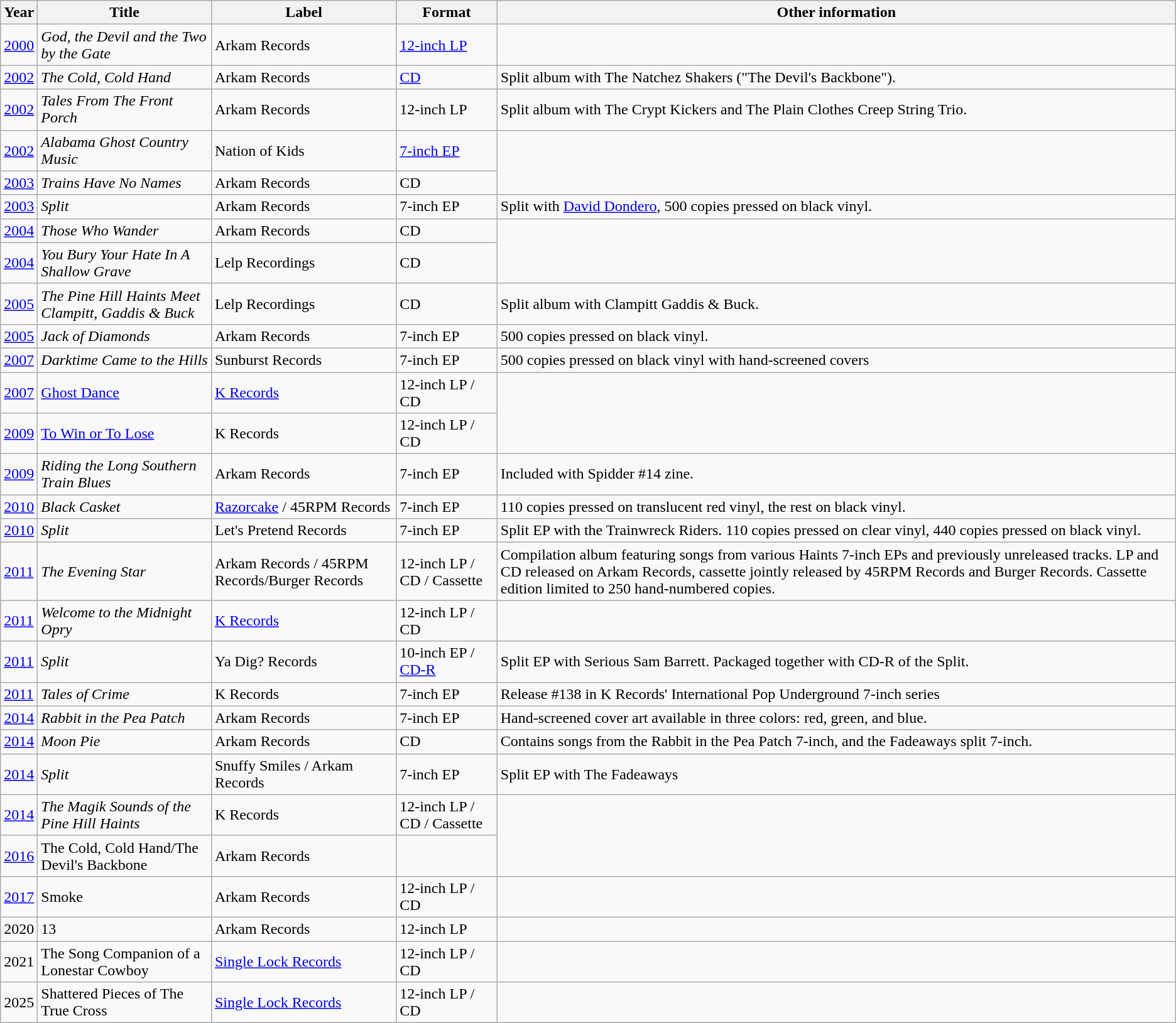<table class="wikitable">
<tr>
<th>Year</th>
<th>Title</th>
<th>Label</th>
<th>Format</th>
<th>Other information</th>
</tr>
<tr>
<td><a href='#'>2000</a></td>
<td><em>God, the Devil and the Two by the Gate</em></td>
<td>Arkam Records</td>
<td><a href='#'>12-inch LP</a></td>
<td></td>
</tr>
<tr>
<td><a href='#'>2002</a></td>
<td><em>The Cold, Cold Hand</em></td>
<td>Arkam Records</td>
<td><a href='#'>CD</a></td>
<td>Split album with The Natchez Shakers ("The Devil's Backbone").</td>
</tr>
<tr>
<td><a href='#'>2002</a></td>
<td><em>Tales From The Front Porch</em></td>
<td>Arkam Records</td>
<td>12-inch LP</td>
<td>Split album with The Crypt Kickers and The Plain Clothes Creep String Trio.</td>
</tr>
<tr>
<td><a href='#'>2002</a></td>
<td><em>Alabama Ghost Country Music</em></td>
<td>Nation of Kids</td>
<td><a href='#'>7-inch EP</a></td>
</tr>
<tr>
<td><a href='#'>2003</a></td>
<td><em>Trains Have No Names</em></td>
<td>Arkam Records</td>
<td>CD</td>
</tr>
<tr>
<td><a href='#'>2003</a></td>
<td><em>Split</em></td>
<td>Arkam Records</td>
<td>7-inch EP</td>
<td>Split with <a href='#'>David Dondero</a>, 500 copies pressed on black vinyl.</td>
</tr>
<tr>
<td><a href='#'>2004</a></td>
<td><em>Those Who Wander</em></td>
<td>Arkam Records</td>
<td>CD</td>
</tr>
<tr>
<td><a href='#'>2004</a></td>
<td><em>You Bury Your Hate In A Shallow Grave</em></td>
<td>Lelp Recordings</td>
<td>CD</td>
</tr>
<tr>
<td><a href='#'>2005</a></td>
<td><em>The Pine Hill Haints Meet Clampitt, Gaddis & Buck</em></td>
<td>Lelp Recordings</td>
<td>CD</td>
<td>Split album with Clampitt Gaddis & Buck.</td>
</tr>
<tr>
<td><a href='#'>2005</a></td>
<td><em>Jack of Diamonds</em></td>
<td>Arkam Records</td>
<td>7-inch EP</td>
<td>500 copies pressed on black vinyl.</td>
</tr>
<tr>
<td><a href='#'>2007</a></td>
<td><em>Darktime Came to the Hills</em></td>
<td>Sunburst Records</td>
<td>7-inch EP</td>
<td>500 copies pressed on black vinyl with hand-screened covers</td>
</tr>
<tr>
<td><a href='#'>2007</a></td>
<td><a href='#'>Ghost Dance</a></td>
<td><a href='#'>K Records</a></td>
<td>12-inch LP / CD</td>
</tr>
<tr>
<td><a href='#'>2009</a></td>
<td><a href='#'>To Win or To Lose</a></td>
<td>K Records</td>
<td>12-inch LP / CD</td>
</tr>
<tr>
<td><a href='#'>2009</a></td>
<td><em>Riding the Long Southern Train Blues</em></td>
<td>Arkam Records</td>
<td>7-inch EP</td>
<td>Included with Spidder #14 zine.</td>
</tr>
<tr>
<td><a href='#'>2010</a></td>
<td><em>Black Casket</em></td>
<td><a href='#'>Razorcake</a> / 45RPM Records</td>
<td>7-inch EP</td>
<td>110 copies pressed on translucent red vinyl, the rest on black vinyl.</td>
</tr>
<tr>
<td><a href='#'>2010</a></td>
<td><em>Split</em></td>
<td>Let's Pretend Records</td>
<td>7-inch EP</td>
<td>Split EP with the Trainwreck Riders. 110 copies pressed on clear vinyl, 440 copies pressed on black vinyl.</td>
</tr>
<tr>
<td><a href='#'>2011</a></td>
<td><em>The Evening Star</em></td>
<td>Arkam Records / 45RPM Records/Burger Records</td>
<td>12-inch LP / CD / Cassette</td>
<td>Compilation album featuring songs from various Haints 7-inch EPs and previously unreleased tracks. LP and CD released on Arkam Records, cassette jointly released by 45RPM Records and Burger Records. Cassette edition limited to 250 hand-numbered copies.</td>
</tr>
<tr>
<td><a href='#'>2011</a></td>
<td><em>Welcome to the Midnight Opry</em></td>
<td><a href='#'>K Records</a></td>
<td>12-inch LP / CD</td>
</tr>
<tr>
<td><a href='#'>2011</a></td>
<td><em>Split</em></td>
<td>Ya Dig? Records</td>
<td>10-inch EP / <a href='#'>CD-R</a></td>
<td>Split EP with Serious Sam Barrett. Packaged together with CD-R of the Split.</td>
</tr>
<tr>
<td><a href='#'>2011</a></td>
<td><em>Tales of Crime</em></td>
<td>K Records</td>
<td>7-inch EP</td>
<td>Release #138 in K Records' International Pop Underground 7-inch series</td>
</tr>
<tr>
<td><a href='#'>2014</a></td>
<td><em>Rabbit in the Pea Patch</em></td>
<td>Arkam Records</td>
<td>7-inch EP</td>
<td>Hand-screened cover art available in three colors: red, green, and blue.</td>
</tr>
<tr>
<td><a href='#'>2014</a></td>
<td><em>Moon Pie</em></td>
<td>Arkam Records</td>
<td>CD</td>
<td>Contains songs from the Rabbit in the Pea Patch 7-inch, and the Fadeaways split 7-inch.</td>
</tr>
<tr>
<td><a href='#'>2014</a></td>
<td><em>Split</em></td>
<td>Snuffy Smiles / Arkam Records</td>
<td>7-inch EP</td>
<td>Split EP with The Fadeaways</td>
</tr>
<tr>
<td><a href='#'>2014</a></td>
<td><em>The Magik Sounds of the Pine Hill Haints</em></td>
<td>K Records</td>
<td>12-inch LP / CD / Cassette</td>
</tr>
<tr>
<td><a href='#'>2016</a></td>
<td>The Cold, Cold Hand/The Devil's Backbone</td>
<td>Arkam Records</td>
<td></td>
</tr>
<tr>
<td><a href='#'>2017</a></td>
<td>Smoke</td>
<td>Arkam Records</td>
<td>12-inch LP / CD</td>
<td></td>
</tr>
<tr>
<td>2020</td>
<td>13</td>
<td>Arkam Records</td>
<td>12-inch LP</td>
<td></td>
</tr>
<tr>
<td>2021</td>
<td>The Song Companion of a Lonestar Cowboy</td>
<td><a href='#'>Single Lock Records</a></td>
<td>12-inch LP / CD</td>
</tr>
<tr>
<td>2025</td>
<td>Shattered Pieces of The True Cross</td>
<td><a href='#'>Single Lock Records</a></td>
<td>12-inch LP / CD</td>
<td></td>
</tr>
</table>
